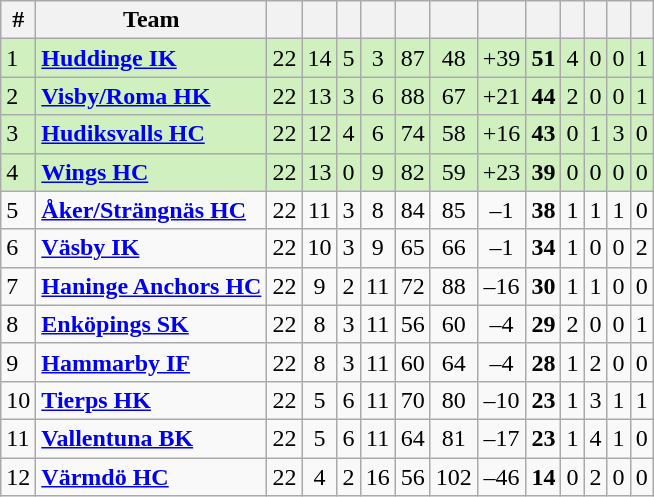<table class="wikitable sortable">
<tr>
<th>#</th>
<th>Team</th>
<th></th>
<th></th>
<th></th>
<th></th>
<th></th>
<th></th>
<th></th>
<th></th>
<th></th>
<th></th>
<th></th>
<th></th>
</tr>
<tr style="background: #D0F0C0;">
<td>1</td>
<td><strong><a href='#'>Huddinge IK</a></strong></td>
<td style="text-align: center;">22</td>
<td style="text-align: center;">14</td>
<td style="text-align: center;">5</td>
<td style="text-align: center;">3</td>
<td style="text-align: center;">87</td>
<td style="text-align: center;">48</td>
<td style="text-align: center;">+39</td>
<td style="text-align: center;"><strong>51</strong></td>
<td style="text-align: center;">4</td>
<td style="text-align: center;">0</td>
<td style="text-align: center;">0</td>
<td style="text-align: center;">1</td>
</tr>
<tr style="background: #D0F0C0;">
<td>2</td>
<td><strong><a href='#'>Visby/Roma HK</a></strong></td>
<td style="text-align: center;">22</td>
<td style="text-align: center;">13</td>
<td style="text-align: center;">3</td>
<td style="text-align: center;">6</td>
<td style="text-align: center;">88</td>
<td style="text-align: center;">67</td>
<td style="text-align: center;">+21</td>
<td style="text-align: center;"><strong>44</strong></td>
<td style="text-align: center;">2</td>
<td style="text-align: center;">0</td>
<td style="text-align: center;">0</td>
<td style="text-align: center;">1</td>
</tr>
<tr style="background: #D0F0C0;">
<td>3</td>
<td><strong><a href='#'>Hudiksvalls HC</a></strong></td>
<td style="text-align: center;">22</td>
<td style="text-align: center;">12</td>
<td style="text-align: center;">4</td>
<td style="text-align: center;">6</td>
<td style="text-align: center;">74</td>
<td style="text-align: center;">58</td>
<td style="text-align: center;">+16</td>
<td style="text-align: center;"><strong>43</strong></td>
<td style="text-align: center;">0</td>
<td style="text-align: center;">1</td>
<td style="text-align: center;">3</td>
<td style="text-align: center;">0</td>
</tr>
<tr style="background: #D0F0C0;">
<td>4</td>
<td><strong><a href='#'>Wings HC</a></strong></td>
<td style="text-align: center;">22</td>
<td style="text-align: center;">13</td>
<td style="text-align: center;">0</td>
<td style="text-align: center;">9</td>
<td style="text-align: center;">82</td>
<td style="text-align: center;">59</td>
<td style="text-align: center;">+23</td>
<td style="text-align: center;"><strong>39</strong></td>
<td style="text-align: center;">0</td>
<td style="text-align: center;">0</td>
<td style="text-align: center;">0</td>
<td style="text-align: center;">0</td>
</tr>
<tr style="background: ;">
<td>5</td>
<td><strong><a href='#'>Åker/Strängnäs HC</a></strong></td>
<td style="text-align: center;">22</td>
<td style="text-align: center;">11</td>
<td style="text-align: center;">3</td>
<td style="text-align: center;">8</td>
<td style="text-align: center;">84</td>
<td style="text-align: center;">85</td>
<td style="text-align: center;">–1</td>
<td style="text-align: center;"><strong>38</strong></td>
<td style="text-align: center;">1</td>
<td style="text-align: center;">1</td>
<td style="text-align: center;">1</td>
<td style="text-align: center;">0</td>
</tr>
<tr style="background: ;">
<td>6</td>
<td><strong><a href='#'>Väsby IK</a></strong></td>
<td style="text-align: center;">22</td>
<td style="text-align: center;">10</td>
<td style="text-align: center;">3</td>
<td style="text-align: center;">9</td>
<td style="text-align: center;">65</td>
<td style="text-align: center;">66</td>
<td style="text-align: center;">–1</td>
<td style="text-align: center;"><strong>34</strong></td>
<td style="text-align: center;">1</td>
<td style="text-align: center;">0</td>
<td style="text-align: center;">0</td>
<td style="text-align: center;">2</td>
</tr>
<tr style="background: ;">
<td>7</td>
<td><strong><a href='#'>Haninge Anchors HC</a></strong></td>
<td style="text-align: center;">22</td>
<td style="text-align: center;">9</td>
<td style="text-align: center;">2</td>
<td style="text-align: center;">11</td>
<td style="text-align: center;">72</td>
<td style="text-align: center;">88</td>
<td style="text-align: center;">–16</td>
<td style="text-align: center;"><strong>30</strong></td>
<td style="text-align: center;">1</td>
<td style="text-align: center;">1</td>
<td style="text-align: center;">0</td>
<td style="text-align: center;">0</td>
</tr>
<tr style="background: ;">
<td>8</td>
<td><strong><a href='#'>Enköpings SK</a></strong></td>
<td style="text-align: center;">22</td>
<td style="text-align: center;">8</td>
<td style="text-align: center;">3</td>
<td style="text-align: center;">11</td>
<td style="text-align: center;">56</td>
<td style="text-align: center;">60</td>
<td style="text-align: center;">–4</td>
<td style="text-align: center;"><strong>29</strong></td>
<td style="text-align: center;">2</td>
<td style="text-align: center;">0</td>
<td style="text-align: center;">0</td>
<td style="text-align: center;">1</td>
</tr>
<tr style="background: ;">
<td>9</td>
<td><a href='#'><strong>Hammarby IF</strong></a></td>
<td style="text-align: center;">22</td>
<td style="text-align: center;">8</td>
<td style="text-align: center;">3</td>
<td style="text-align: center;">11</td>
<td style="text-align: center;">60</td>
<td style="text-align: center;">64</td>
<td style="text-align: center;">–4</td>
<td style="text-align: center;"><strong>28</strong></td>
<td style="text-align: center;">1</td>
<td style="text-align: center;">2</td>
<td style="text-align: center;">0</td>
<td style="text-align: center;">0</td>
</tr>
<tr style="background: ;">
<td>10</td>
<td><strong><a href='#'>Tierps HK</a></strong></td>
<td style="text-align: center;">22</td>
<td style="text-align: center;">5</td>
<td style="text-align: center;">6</td>
<td style="text-align: center;">11</td>
<td style="text-align: center;">70</td>
<td style="text-align: center;">80</td>
<td style="text-align: center;">–10</td>
<td style="text-align: center;"><strong>23</strong></td>
<td style="text-align: center;">1</td>
<td style="text-align: center;">3</td>
<td style="text-align: center;">1</td>
<td style="text-align: center;">1</td>
</tr>
<tr style="background: ;">
<td>11</td>
<td><strong><a href='#'>Vallentuna BK</a></strong></td>
<td style="text-align: center;">22</td>
<td style="text-align: center;">5</td>
<td style="text-align: center;">6</td>
<td style="text-align: center;">11</td>
<td style="text-align: center;">64</td>
<td style="text-align: center;">81</td>
<td style="text-align: center;">–17</td>
<td style="text-align: center;"><strong>23</strong></td>
<td style="text-align: center;">1</td>
<td style="text-align: center;">4</td>
<td style="text-align: center;">1</td>
<td style="text-align: center;">0</td>
</tr>
<tr style="background: ;">
<td>12</td>
<td><strong><a href='#'>Värmdö HC</a></strong></td>
<td style="text-align: center;">22</td>
<td style="text-align: center;">4</td>
<td style="text-align: center;">2</td>
<td style="text-align: center;">16</td>
<td style="text-align: center;">56</td>
<td style="text-align: center;">102</td>
<td style="text-align: center;">–46</td>
<td style="text-align: center;"><strong>14</strong></td>
<td style="text-align: center;">0</td>
<td style="text-align: center;">2</td>
<td style="text-align: center;">0</td>
<td style="text-align: center;">0</td>
</tr>
</table>
